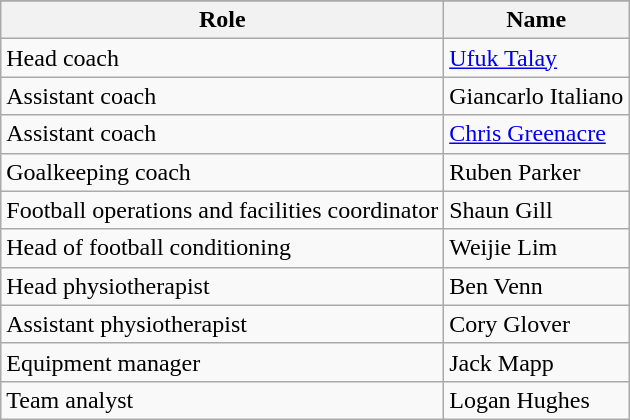<table class="wikitable">
<tr>
</tr>
<tr>
<th>Role</th>
<th>Name</th>
</tr>
<tr>
<td>Head coach</td>
<td> <a href='#'>Ufuk Talay</a></td>
</tr>
<tr>
<td>Assistant coach</td>
<td> Giancarlo Italiano</td>
</tr>
<tr>
<td>Assistant coach</td>
<td> <a href='#'>Chris Greenacre</a></td>
</tr>
<tr>
<td>Goalkeeping coach</td>
<td> Ruben Parker</td>
</tr>
<tr>
<td>Football operations and facilities coordinator</td>
<td> Shaun Gill</td>
</tr>
<tr>
<td>Head of football conditioning</td>
<td> Weijie Lim</td>
</tr>
<tr>
<td>Head physiotherapist</td>
<td>Ben Venn</td>
</tr>
<tr>
<td>Assistant physiotherapist</td>
<td>Cory Glover</td>
</tr>
<tr>
<td>Equipment manager</td>
<td>Jack Mapp</td>
</tr>
<tr>
<td>Team analyst</td>
<td>Logan Hughes</td>
</tr>
</table>
